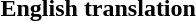<table>
<tr>
<th>English translation</th>
</tr>
<tr style="vertical-align:top; white-space:nowrap; text-align:center;">
<td></td>
</tr>
</table>
